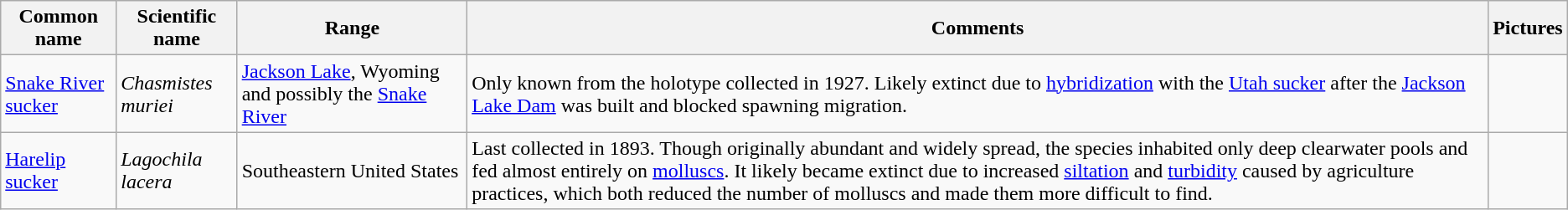<table class="wikitable">
<tr>
<th>Common name</th>
<th>Scientific name</th>
<th>Range</th>
<th class="unsortable">Comments</th>
<th>Pictures</th>
</tr>
<tr>
<td><a href='#'>Snake River sucker</a></td>
<td><em>Chasmistes muriei</em></td>
<td><a href='#'>Jackson Lake</a>, Wyoming and possibly the <a href='#'>Snake River</a></td>
<td>Only known from the holotype collected in 1927. Likely extinct due to <a href='#'>hybridization</a> with the <a href='#'>Utah sucker</a> after the <a href='#'>Jackson Lake Dam</a> was built and blocked spawning migration.</td>
</tr>
<tr>
<td><a href='#'>Harelip sucker</a></td>
<td><em>Lagochila lacera</em></td>
<td>Southeastern United States</td>
<td>Last collected in 1893. Though originally abundant and widely spread, the species inhabited only deep clearwater pools and fed almost entirely on <a href='#'>molluscs</a>. It likely became extinct due to increased <a href='#'>siltation</a> and <a href='#'>turbidity</a> caused by agriculture practices, which both reduced the number of molluscs and made them more difficult to find.</td>
<td></td>
</tr>
</table>
